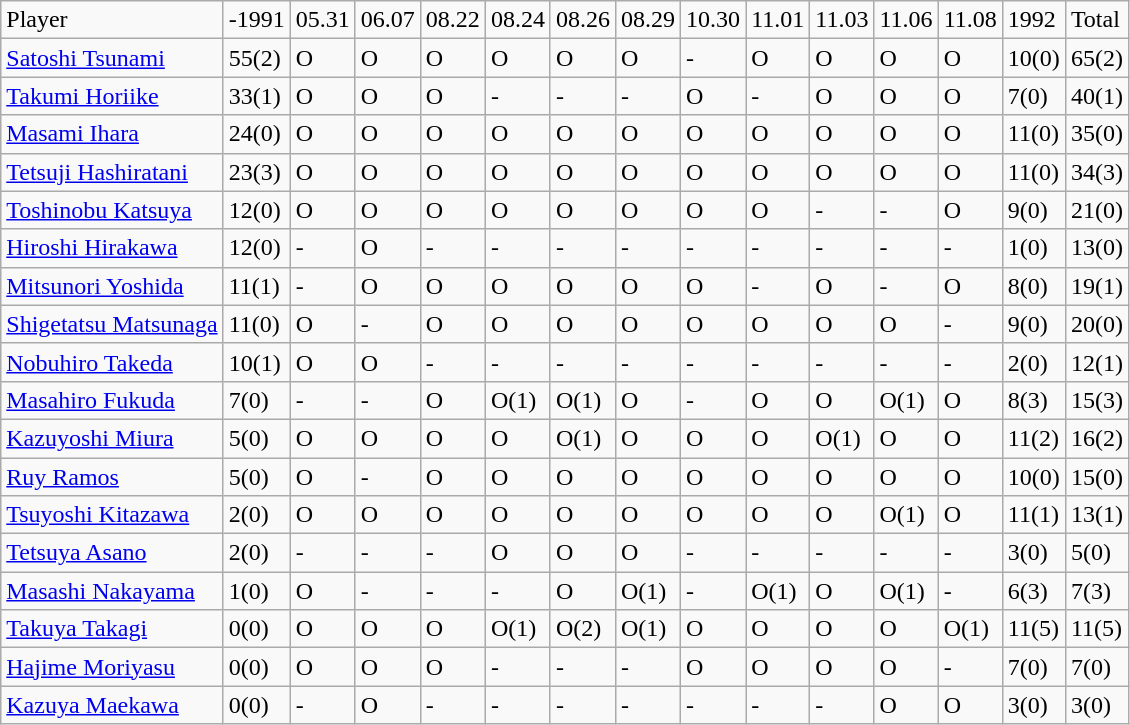<table class="wikitable" style="text-align:left;">
<tr>
<td>Player</td>
<td>-1991</td>
<td>05.31</td>
<td>06.07</td>
<td>08.22</td>
<td>08.24</td>
<td>08.26</td>
<td>08.29</td>
<td>10.30</td>
<td>11.01</td>
<td>11.03</td>
<td>11.06</td>
<td>11.08</td>
<td>1992</td>
<td>Total</td>
</tr>
<tr>
<td><a href='#'>Satoshi Tsunami</a></td>
<td>55(2)</td>
<td>O</td>
<td>O</td>
<td>O</td>
<td>O</td>
<td>O</td>
<td>O</td>
<td>-</td>
<td>O</td>
<td>O</td>
<td>O</td>
<td>O</td>
<td>10(0)</td>
<td>65(2)</td>
</tr>
<tr>
<td><a href='#'>Takumi Horiike</a></td>
<td>33(1)</td>
<td>O</td>
<td>O</td>
<td>O</td>
<td>-</td>
<td>-</td>
<td>-</td>
<td>O</td>
<td>-</td>
<td>O</td>
<td>O</td>
<td>O</td>
<td>7(0)</td>
<td>40(1)</td>
</tr>
<tr>
<td><a href='#'>Masami Ihara</a></td>
<td>24(0)</td>
<td>O</td>
<td>O</td>
<td>O</td>
<td>O</td>
<td>O</td>
<td>O</td>
<td>O</td>
<td>O</td>
<td>O</td>
<td>O</td>
<td>O</td>
<td>11(0)</td>
<td>35(0)</td>
</tr>
<tr>
<td><a href='#'>Tetsuji Hashiratani</a></td>
<td>23(3)</td>
<td>O</td>
<td>O</td>
<td>O</td>
<td>O</td>
<td>O</td>
<td>O</td>
<td>O</td>
<td>O</td>
<td>O</td>
<td>O</td>
<td>O</td>
<td>11(0)</td>
<td>34(3)</td>
</tr>
<tr>
<td><a href='#'>Toshinobu Katsuya</a></td>
<td>12(0)</td>
<td>O</td>
<td>O</td>
<td>O</td>
<td>O</td>
<td>O</td>
<td>O</td>
<td>O</td>
<td>O</td>
<td>-</td>
<td>-</td>
<td>O</td>
<td>9(0)</td>
<td>21(0)</td>
</tr>
<tr>
<td><a href='#'>Hiroshi Hirakawa</a></td>
<td>12(0)</td>
<td>-</td>
<td>O</td>
<td>-</td>
<td>-</td>
<td>-</td>
<td>-</td>
<td>-</td>
<td>-</td>
<td>-</td>
<td>-</td>
<td>-</td>
<td>1(0)</td>
<td>13(0)</td>
</tr>
<tr>
<td><a href='#'>Mitsunori Yoshida</a></td>
<td>11(1)</td>
<td>-</td>
<td>O</td>
<td>O</td>
<td>O</td>
<td>O</td>
<td>O</td>
<td>O</td>
<td>-</td>
<td>O</td>
<td>-</td>
<td>O</td>
<td>8(0)</td>
<td>19(1)</td>
</tr>
<tr>
<td><a href='#'>Shigetatsu Matsunaga</a></td>
<td>11(0)</td>
<td>O</td>
<td>-</td>
<td>O</td>
<td>O</td>
<td>O</td>
<td>O</td>
<td>O</td>
<td>O</td>
<td>O</td>
<td>O</td>
<td>-</td>
<td>9(0)</td>
<td>20(0)</td>
</tr>
<tr>
<td><a href='#'>Nobuhiro Takeda</a></td>
<td>10(1)</td>
<td>O</td>
<td>O</td>
<td>-</td>
<td>-</td>
<td>-</td>
<td>-</td>
<td>-</td>
<td>-</td>
<td>-</td>
<td>-</td>
<td>-</td>
<td>2(0)</td>
<td>12(1)</td>
</tr>
<tr>
<td><a href='#'>Masahiro Fukuda</a></td>
<td>7(0)</td>
<td>-</td>
<td>-</td>
<td>O</td>
<td>O(1)</td>
<td>O(1)</td>
<td>O</td>
<td>-</td>
<td>O</td>
<td>O</td>
<td>O(1)</td>
<td>O</td>
<td>8(3)</td>
<td>15(3)</td>
</tr>
<tr>
<td><a href='#'>Kazuyoshi Miura</a></td>
<td>5(0)</td>
<td>O</td>
<td>O</td>
<td>O</td>
<td>O</td>
<td>O(1)</td>
<td>O</td>
<td>O</td>
<td>O</td>
<td>O(1)</td>
<td>O</td>
<td>O</td>
<td>11(2)</td>
<td>16(2)</td>
</tr>
<tr>
<td><a href='#'>Ruy Ramos</a></td>
<td>5(0)</td>
<td>O</td>
<td>-</td>
<td>O</td>
<td>O</td>
<td>O</td>
<td>O</td>
<td>O</td>
<td>O</td>
<td>O</td>
<td>O</td>
<td>O</td>
<td>10(0)</td>
<td>15(0)</td>
</tr>
<tr>
<td><a href='#'>Tsuyoshi Kitazawa</a></td>
<td>2(0)</td>
<td>O</td>
<td>O</td>
<td>O</td>
<td>O</td>
<td>O</td>
<td>O</td>
<td>O</td>
<td>O</td>
<td>O</td>
<td>O(1)</td>
<td>O</td>
<td>11(1)</td>
<td>13(1)</td>
</tr>
<tr>
<td><a href='#'>Tetsuya Asano</a></td>
<td>2(0)</td>
<td>-</td>
<td>-</td>
<td>-</td>
<td>O</td>
<td>O</td>
<td>O</td>
<td>-</td>
<td>-</td>
<td>-</td>
<td>-</td>
<td>-</td>
<td>3(0)</td>
<td>5(0)</td>
</tr>
<tr>
<td><a href='#'>Masashi Nakayama</a></td>
<td>1(0)</td>
<td>O</td>
<td>-</td>
<td>-</td>
<td>-</td>
<td>O</td>
<td>O(1)</td>
<td>-</td>
<td>O(1)</td>
<td>O</td>
<td>O(1)</td>
<td>-</td>
<td>6(3)</td>
<td>7(3)</td>
</tr>
<tr>
<td><a href='#'>Takuya Takagi</a></td>
<td>0(0)</td>
<td>O</td>
<td>O</td>
<td>O</td>
<td>O(1)</td>
<td>O(2)</td>
<td>O(1)</td>
<td>O</td>
<td>O</td>
<td>O</td>
<td>O</td>
<td>O(1)</td>
<td>11(5)</td>
<td>11(5)</td>
</tr>
<tr>
<td><a href='#'>Hajime Moriyasu</a></td>
<td>0(0)</td>
<td>O</td>
<td>O</td>
<td>O</td>
<td>-</td>
<td>-</td>
<td>-</td>
<td>O</td>
<td>O</td>
<td>O</td>
<td>O</td>
<td>-</td>
<td>7(0)</td>
<td>7(0)</td>
</tr>
<tr>
<td><a href='#'>Kazuya Maekawa</a></td>
<td>0(0)</td>
<td>-</td>
<td>O</td>
<td>-</td>
<td>-</td>
<td>-</td>
<td>-</td>
<td>-</td>
<td>-</td>
<td>-</td>
<td>O</td>
<td>O</td>
<td>3(0)</td>
<td>3(0)</td>
</tr>
</table>
